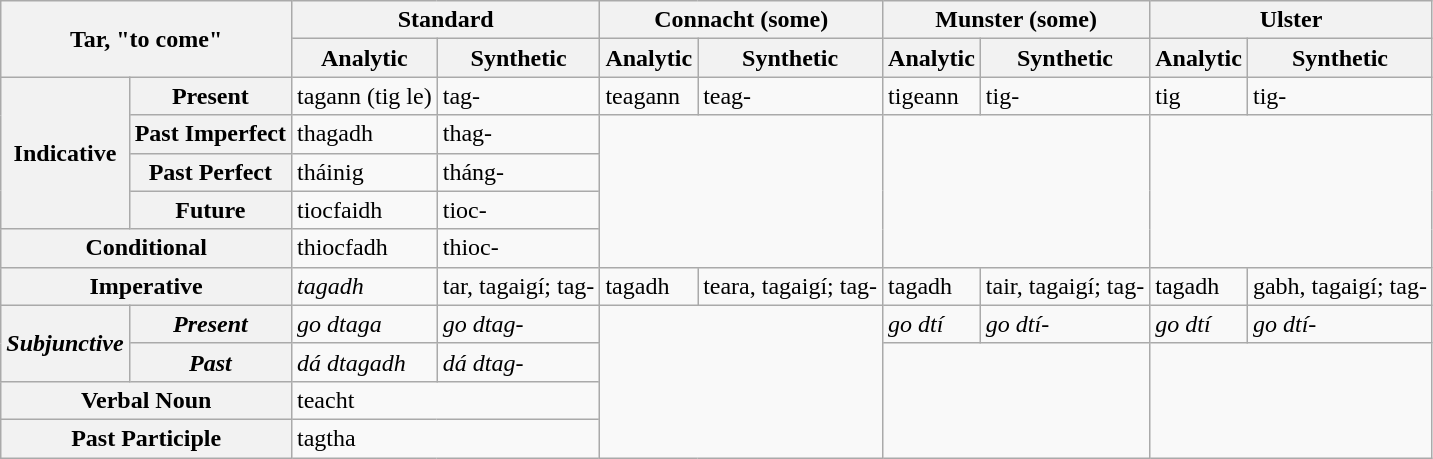<table class="wikitable mw-collapsible">
<tr>
<th colspan="2" rowspan="2">Tar, "to come"</th>
<th colspan="2">Standard</th>
<th colspan="2">Connacht (some)</th>
<th colspan="2">Munster (some)</th>
<th colspan="2">Ulster</th>
</tr>
<tr>
<th>Analytic</th>
<th>Synthetic</th>
<th>Analytic</th>
<th>Synthetic</th>
<th>Analytic</th>
<th>Synthetic</th>
<th>Analytic</th>
<th>Synthetic</th>
</tr>
<tr>
<th rowspan="4">Indicative</th>
<th>Present</th>
<td>tagann (tig le)</td>
<td>tag-</td>
<td>teagann</td>
<td>teag-</td>
<td>tigeann</td>
<td>tig-</td>
<td>tig</td>
<td>tig-</td>
</tr>
<tr>
<th>Past Imperfect</th>
<td>thagadh</td>
<td>thag-</td>
<td colspan="2" rowspan="4"></td>
<td colspan="2" rowspan="4"></td>
<td colspan="2" rowspan="4"></td>
</tr>
<tr>
<th>Past Perfect</th>
<td>tháinig</td>
<td>tháng-</td>
</tr>
<tr>
<th>Future</th>
<td>tiocfaidh</td>
<td>tioc-</td>
</tr>
<tr>
<th colspan="2">Conditional</th>
<td>thiocfadh</td>
<td>thioc-</td>
</tr>
<tr>
<th colspan="2">Imperative</th>
<td><em>tagadh</em></td>
<td>tar, tagaigí; tag-</td>
<td>tagadh</td>
<td>teara, tagaigí; tag-</td>
<td>tagadh</td>
<td>tair, tagaigí; tag-</td>
<td>tagadh</td>
<td>gabh, tagaigí; tag-</td>
</tr>
<tr>
<th rowspan="2"><em>Subjunctive</em></th>
<th><em>Present</em></th>
<td><em>go dtaga</em></td>
<td><em>go dtag-</em></td>
<td colspan="2" rowspan="4"></td>
<td><em>go dtí</em></td>
<td><em>go dtí-</em></td>
<td><em>go dtí</em></td>
<td><em>go dtí-</em></td>
</tr>
<tr>
<th><em>Past</em></th>
<td><em>dá dtagadh</em></td>
<td><em>dá dtag-</em></td>
<td colspan="2" rowspan="3"></td>
<td colspan="2" rowspan="3"></td>
</tr>
<tr>
<th colspan="2">Verbal Noun</th>
<td colspan="2">teacht</td>
</tr>
<tr>
<th colspan="2">Past Participle</th>
<td colspan="2">tagtha</td>
</tr>
</table>
